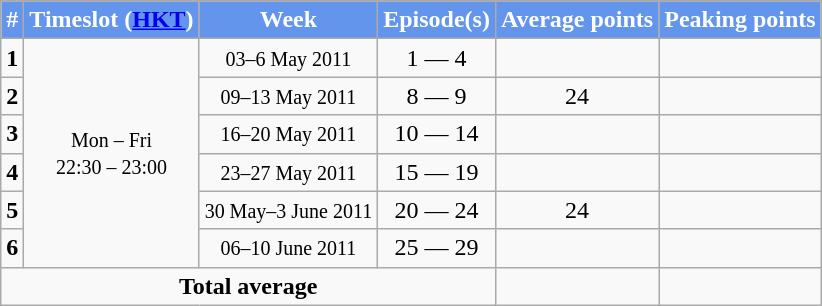<table class="wikitable collapsible collapsed" style="text-align:center;">
<tr style="background:cornflowerblue; color:white" align="center">
</tr>
<tr>
<th style="background:cornflowerblue; color:white" align="center">#</th>
<th style="background:cornflowerblue; color:white" align="center">Timeslot (<a href='#'>HKT</a>)</th>
<th style="background:cornflowerblue; color:white" align="center">Week</th>
<th style="background:cornflowerblue; color:white" align="center">Episode(s)</th>
<th style="background:cornflowerblue; color:white" align="center">Average points</th>
<th style="background:cornflowerblue; color:white" align="center">Peaking points</th>
</tr>
<tr>
<td><strong>1</strong></td>
<td rowspan="6"><small>Mon – Fri <br>22:30 – 23:00</small></td>
<td><small>03–6 May 2011</small></td>
<td>1 — 4</td>
<td></td>
<td></td>
</tr>
<tr>
<td><strong>2</strong></td>
<td><small>09–13 May 2011</small></td>
<td>8 — 9</td>
<td>24</td>
<td></td>
</tr>
<tr>
<td><strong>3</strong></td>
<td><small>16–20 May 2011</small></td>
<td>10 — 14</td>
<td></td>
<td></td>
</tr>
<tr>
<td><strong>4</strong></td>
<td><small>23–27 May 2011</small></td>
<td>15 — 19</td>
<td></td>
<td></td>
</tr>
<tr>
<td><strong>5</strong></td>
<td><small>30 May–3 June 2011</small></td>
<td>20 — 24</td>
<td>24</td>
<td></td>
</tr>
<tr>
<td><strong>6</strong></td>
<td><small>06–10 June 2011</small></td>
<td>25 — 29</td>
<td></td>
<td></td>
</tr>
<tr>
<td colspan="4"><strong>Total average</strong></td>
<td></td>
<td></td>
</tr>
</table>
